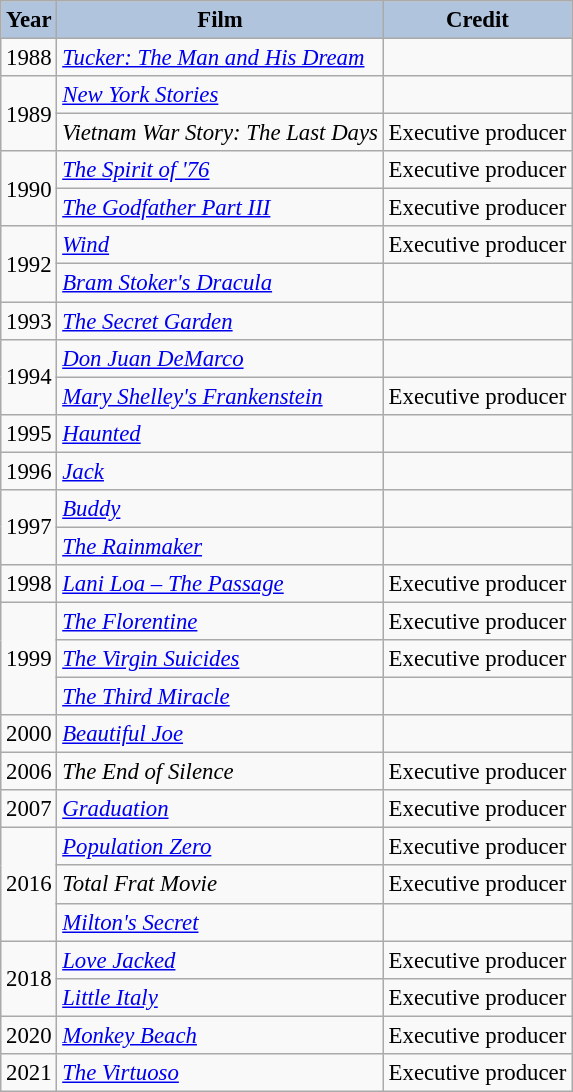<table class="wikitable" style="font-size:95%;">
<tr>
<th style="background:#B0C4DE;">Year</th>
<th style="background:#B0C4DE;">Film</th>
<th style="background:#B0C4DE;">Credit</th>
</tr>
<tr>
<td>1988</td>
<td><em><a href='#'>Tucker: The Man and His Dream</a></em></td>
<td></td>
</tr>
<tr>
<td rowspan=2>1989</td>
<td><em><a href='#'>New York Stories</a></em></td>
<td></td>
</tr>
<tr>
<td><em>Vietnam War Story: The Last Days</em></td>
<td>Executive producer</td>
</tr>
<tr>
<td rowspan=2>1990</td>
<td><em><a href='#'>The Spirit of '76</a></em></td>
<td>Executive producer</td>
</tr>
<tr>
<td><em><a href='#'>The Godfather Part III</a></em></td>
<td>Executive producer</td>
</tr>
<tr>
<td rowspan=2>1992</td>
<td><em><a href='#'>Wind</a></em></td>
<td>Executive producer</td>
</tr>
<tr>
<td><em><a href='#'>Bram Stoker's Dracula</a></em></td>
<td></td>
</tr>
<tr>
<td>1993</td>
<td><em><a href='#'>The Secret Garden</a></em></td>
<td></td>
</tr>
<tr>
<td rowspan=2>1994</td>
<td><em><a href='#'>Don Juan DeMarco</a></em></td>
<td></td>
</tr>
<tr>
<td><em><a href='#'>Mary Shelley's Frankenstein</a></em></td>
<td>Executive producer</td>
</tr>
<tr>
<td>1995</td>
<td><em><a href='#'>Haunted</a></em></td>
<td></td>
</tr>
<tr>
<td>1996</td>
<td><em><a href='#'>Jack</a></em></td>
<td></td>
</tr>
<tr>
<td rowspan=2>1997</td>
<td><em><a href='#'>Buddy</a></em></td>
<td></td>
</tr>
<tr>
<td><em><a href='#'>The Rainmaker</a></em></td>
<td></td>
</tr>
<tr>
<td>1998</td>
<td><em><a href='#'>Lani Loa – The Passage</a></em></td>
<td>Executive producer</td>
</tr>
<tr>
<td rowspan=3>1999</td>
<td><em><a href='#'>The Florentine</a></em></td>
<td>Executive producer</td>
</tr>
<tr>
<td><em><a href='#'>The Virgin Suicides</a></em></td>
<td>Executive producer</td>
</tr>
<tr>
<td><em><a href='#'>The Third Miracle</a></em></td>
<td></td>
</tr>
<tr>
<td>2000</td>
<td><em><a href='#'>Beautiful Joe</a></em></td>
<td></td>
</tr>
<tr>
<td>2006</td>
<td><em>The End of Silence</em></td>
<td>Executive producer</td>
</tr>
<tr>
<td>2007</td>
<td><em><a href='#'>Graduation</a></em></td>
<td>Executive producer</td>
</tr>
<tr>
<td rowspan=3>2016</td>
<td><em><a href='#'>Population Zero</a></em></td>
<td>Executive producer</td>
</tr>
<tr>
<td><em>Total Frat Movie</em></td>
<td>Executive producer</td>
</tr>
<tr>
<td><em><a href='#'>Milton's Secret</a></em></td>
<td></td>
</tr>
<tr>
<td rowspan=2>2018</td>
<td><em><a href='#'>Love Jacked</a></em></td>
<td>Executive producer</td>
</tr>
<tr>
<td><em><a href='#'>Little Italy</a></em></td>
<td>Executive producer</td>
</tr>
<tr>
<td>2020</td>
<td><em><a href='#'>Monkey Beach</a></em></td>
<td>Executive producer</td>
</tr>
<tr>
<td>2021</td>
<td><em><a href='#'>The Virtuoso</a></em></td>
<td>Executive producer</td>
</tr>
</table>
